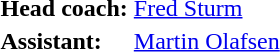<table>
<tr>
<td><strong>Head coach:</strong></td>
<td><a href='#'>Fred Sturm</a></td>
</tr>
<tr>
<td><strong>Assistant:</strong></td>
<td><a href='#'>Martin Olafsen</a></td>
</tr>
</table>
